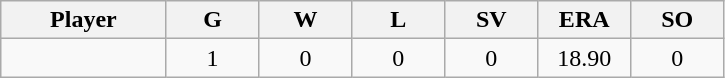<table class="wikitable sortable">
<tr>
<th bgcolor="#DDDDFF" width="16%">Player</th>
<th bgcolor="#DDDDFF" width="9%">G</th>
<th bgcolor="#DDDDFF" width="9%">W</th>
<th bgcolor="#DDDDFF" width="9%">L</th>
<th bgcolor="#DDDDFF" width="9%">SV</th>
<th bgcolor="#DDDDFF" width="9%">ERA</th>
<th bgcolor="#DDDDFF" width="9%">SO</th>
</tr>
<tr align="center">
<td></td>
<td>1</td>
<td>0</td>
<td>0</td>
<td>0</td>
<td>18.90</td>
<td>0</td>
</tr>
</table>
